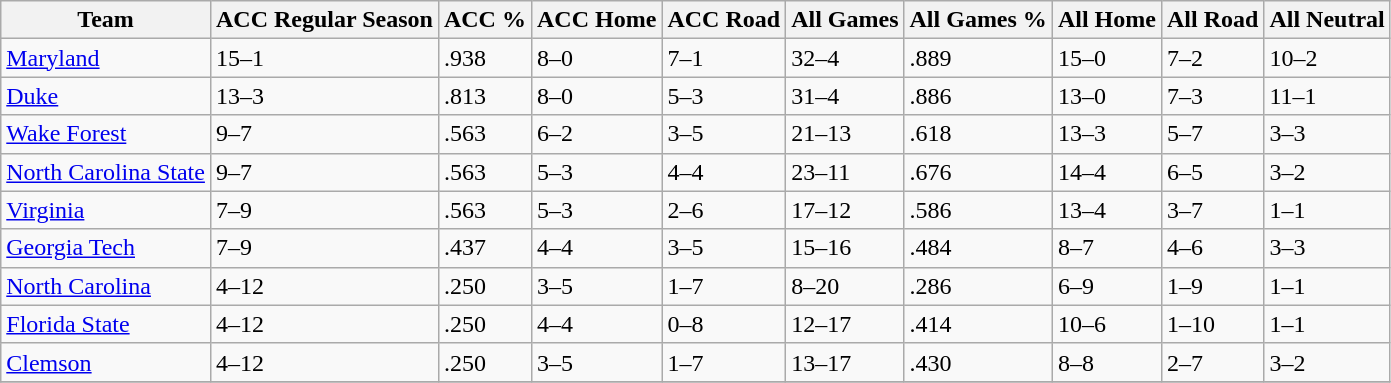<table class="wikitable">
<tr>
<th>Team</th>
<th>ACC Regular Season</th>
<th>ACC %</th>
<th>ACC Home</th>
<th>ACC Road</th>
<th>All Games</th>
<th>All Games %</th>
<th>All Home</th>
<th>All Road</th>
<th>All Neutral</th>
</tr>
<tr>
<td><a href='#'>Maryland</a></td>
<td>15–1</td>
<td>.938</td>
<td>8–0</td>
<td>7–1</td>
<td>32–4</td>
<td>.889</td>
<td>15–0</td>
<td>7–2</td>
<td>10–2</td>
</tr>
<tr>
<td><a href='#'>Duke</a></td>
<td>13–3</td>
<td>.813</td>
<td>8–0</td>
<td>5–3</td>
<td>31–4</td>
<td>.886</td>
<td>13–0</td>
<td>7–3</td>
<td>11–1</td>
</tr>
<tr>
<td><a href='#'>Wake Forest</a></td>
<td>9–7</td>
<td>.563</td>
<td>6–2</td>
<td>3–5</td>
<td>21–13</td>
<td>.618</td>
<td>13–3</td>
<td>5–7</td>
<td>3–3</td>
</tr>
<tr>
<td><a href='#'>North Carolina State</a></td>
<td>9–7</td>
<td>.563</td>
<td>5–3</td>
<td>4–4</td>
<td>23–11</td>
<td>.676</td>
<td>14–4</td>
<td>6–5</td>
<td>3–2</td>
</tr>
<tr>
<td><a href='#'>Virginia</a></td>
<td>7–9</td>
<td>.563</td>
<td>5–3</td>
<td>2–6</td>
<td>17–12</td>
<td>.586</td>
<td>13–4</td>
<td>3–7</td>
<td>1–1</td>
</tr>
<tr>
<td><a href='#'>Georgia Tech</a></td>
<td>7–9</td>
<td>.437</td>
<td>4–4</td>
<td>3–5</td>
<td>15–16</td>
<td>.484</td>
<td>8–7</td>
<td>4–6</td>
<td>3–3</td>
</tr>
<tr>
<td><a href='#'>North Carolina</a></td>
<td>4–12</td>
<td>.250</td>
<td>3–5</td>
<td>1–7</td>
<td>8–20</td>
<td>.286</td>
<td>6–9</td>
<td>1–9</td>
<td>1–1</td>
</tr>
<tr>
<td><a href='#'>Florida State</a></td>
<td>4–12</td>
<td>.250</td>
<td>4–4</td>
<td>0–8</td>
<td>12–17</td>
<td>.414</td>
<td>10–6</td>
<td>1–10</td>
<td>1–1</td>
</tr>
<tr>
<td><a href='#'>Clemson</a></td>
<td>4–12</td>
<td>.250</td>
<td>3–5</td>
<td>1–7</td>
<td>13–17</td>
<td>.430</td>
<td>8–8</td>
<td>2–7</td>
<td>3–2</td>
</tr>
<tr>
</tr>
</table>
